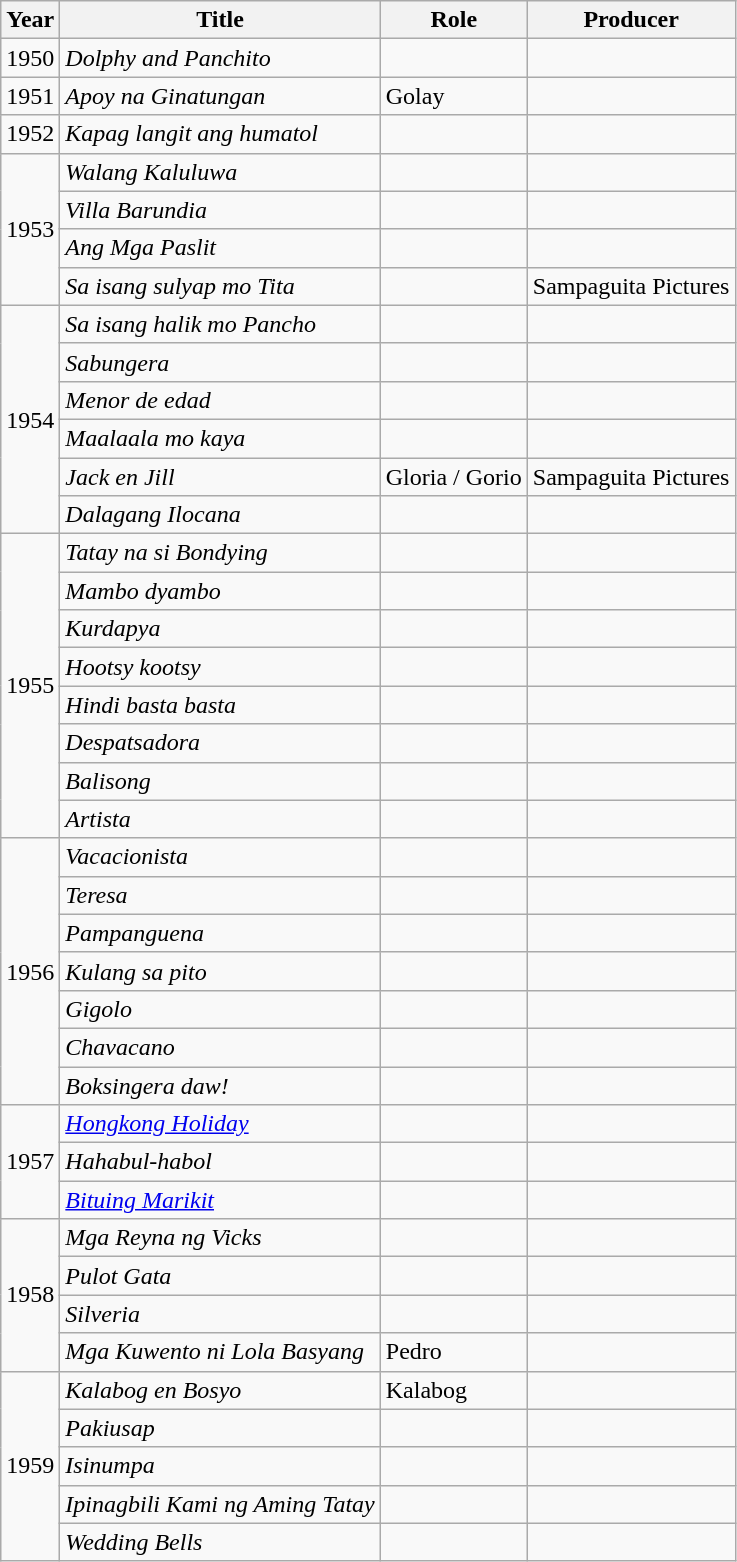<table class="wikitable">
<tr>
<th>Year</th>
<th>Title</th>
<th>Role</th>
<th>Producer</th>
</tr>
<tr>
<td>1950</td>
<td><em>Dolphy and Panchito</em></td>
<td></td>
<td></td>
</tr>
<tr>
<td>1951</td>
<td><em>Apoy na Ginatungan</em></td>
<td>Golay</td>
<td></td>
</tr>
<tr>
<td>1952</td>
<td><em>Kapag langit ang humatol</em></td>
<td></td>
<td></td>
</tr>
<tr>
<td rowspan="4">1953</td>
<td><em>Walang Kaluluwa</em></td>
<td></td>
<td></td>
</tr>
<tr>
<td><em>Villa Barundia</em></td>
<td></td>
<td></td>
</tr>
<tr>
<td><em>Ang Mga Paslit</em></td>
<td></td>
<td></td>
</tr>
<tr>
<td><em>Sa isang sulyap mo Tita</em></td>
<td></td>
<td>Sampaguita Pictures</td>
</tr>
<tr>
<td rowspan="6">1954</td>
<td><em>Sa isang halik mo Pancho</em></td>
<td></td>
<td></td>
</tr>
<tr>
<td><em>Sabungera</em></td>
<td></td>
<td></td>
</tr>
<tr>
<td><em>Menor de edad</em></td>
<td></td>
<td></td>
</tr>
<tr>
<td><em>Maalaala mo kaya</em></td>
<td></td>
<td></td>
</tr>
<tr>
<td><em>Jack en Jill</em></td>
<td>Gloria / Gorio</td>
<td>Sampaguita Pictures</td>
</tr>
<tr>
<td><em>Dalagang Ilocana</em></td>
<td></td>
<td></td>
</tr>
<tr>
<td rowspan="8">1955</td>
<td><em>Tatay na si Bondying</em></td>
<td></td>
<td></td>
</tr>
<tr>
<td><em>Mambo dyambo</em></td>
<td></td>
<td></td>
</tr>
<tr>
<td><em>Kurdapya</em></td>
<td></td>
<td></td>
</tr>
<tr>
<td><em>Hootsy kootsy</em></td>
<td></td>
<td></td>
</tr>
<tr>
<td><em>Hindi basta basta</em></td>
<td></td>
<td></td>
</tr>
<tr>
<td><em>Despatsadora</em></td>
<td></td>
<td></td>
</tr>
<tr>
<td><em>Balisong</em></td>
<td></td>
<td></td>
</tr>
<tr>
<td><em>Artista</em></td>
<td></td>
<td></td>
</tr>
<tr>
<td rowspan="7">1956</td>
<td><em>Vacacionista</em></td>
<td></td>
<td></td>
</tr>
<tr>
<td><em>Teresa</em></td>
<td></td>
<td></td>
</tr>
<tr>
<td><em>Pampanguena</em></td>
<td></td>
<td></td>
</tr>
<tr>
<td><em>Kulang sa pito</em></td>
<td></td>
<td></td>
</tr>
<tr>
<td><em>Gigolo</em></td>
<td></td>
<td></td>
</tr>
<tr>
<td><em>Chavacano</em></td>
<td></td>
<td></td>
</tr>
<tr>
<td><em>Boksingera daw!</em></td>
<td></td>
<td></td>
</tr>
<tr>
<td rowspan="3">1957</td>
<td><em><a href='#'>Hongkong Holiday</a></em></td>
<td></td>
<td></td>
</tr>
<tr>
<td><em>Hahabul-habol</em></td>
<td></td>
<td></td>
</tr>
<tr>
<td><em><a href='#'>Bituing Marikit</a></em></td>
<td></td>
<td></td>
</tr>
<tr>
<td rowspan="4">1958</td>
<td><em>Mga Reyna ng Vicks</em> </td>
<td></td>
<td></td>
</tr>
<tr>
<td><em>Pulot Gata</em> </td>
<td></td>
<td></td>
</tr>
<tr>
<td><em>Silveria</em> </td>
<td></td>
<td></td>
</tr>
<tr>
<td><em>Mga Kuwento ni Lola Basyang</em> </td>
<td>Pedro</td>
<td></td>
</tr>
<tr>
<td rowspan="5">1959</td>
<td><em>Kalabog en Bosyo</em> </td>
<td>Kalabog</td>
<td></td>
</tr>
<tr>
<td><em>Pakiusap</em></td>
<td></td>
<td></td>
</tr>
<tr>
<td><em>Isinumpa</em></td>
<td></td>
<td></td>
</tr>
<tr>
<td><em>Ipinagbili Kami ng Aming Tatay</em></td>
<td></td>
<td></td>
</tr>
<tr>
<td><em>Wedding Bells</em></td>
<td></td>
<td></td>
</tr>
</table>
